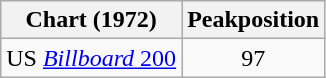<table class="wikitable">
<tr>
<th>Chart (1972)</th>
<th>Peakposition</th>
</tr>
<tr>
<td>US <a href='#'><em>Billboard</em> 200</a></td>
<td align="center">97</td>
</tr>
</table>
